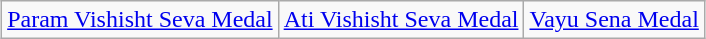<table class="wikitable" style="margin:1em auto; text-align:center;">
<tr>
<td><a href='#'>Param Vishisht Seva Medal</a></td>
<td><a href='#'>Ati Vishisht Seva Medal</a></td>
<td><a href='#'>Vayu Sena Medal</a></td>
</tr>
</table>
